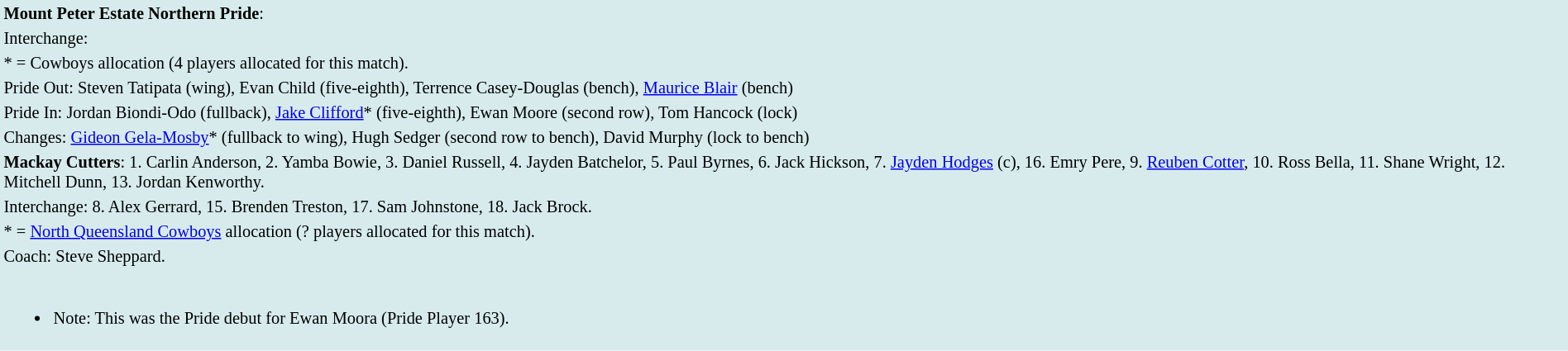<table style="background:#d7ebed; font-size:85%; width:100%;">
<tr>
<td><strong>Mount Peter Estate Northern Pride</strong>:             </td>
</tr>
<tr>
<td>Interchange:    </td>
</tr>
<tr>
<td>* = Cowboys allocation (4 players allocated for this match).</td>
</tr>
<tr>
<td>Pride Out: Steven Tatipata (wing), Evan Child (five-eighth), Terrence Casey-Douglas (bench), <a href='#'>Maurice Blair</a> (bench)</td>
</tr>
<tr>
<td>Pride In: Jordan Biondi-Odo (fullback), <a href='#'>Jake Clifford</a>* (five-eighth), Ewan Moore (second row), Tom Hancock (lock)</td>
</tr>
<tr>
<td>Changes: <a href='#'>Gideon Gela-Mosby</a>* (fullback to wing), Hugh Sedger (second row to bench), David Murphy (lock to bench)</td>
</tr>
<tr>
<td><strong>Mackay Cutters</strong>: 1. Carlin Anderson, 2. Yamba Bowie, 3. Daniel Russell, 4. Jayden Batchelor, 5. Paul Byrnes, 6. Jack Hickson, 7. <a href='#'>Jayden Hodges</a> (c), 16. Emry Pere, 9. <a href='#'>Reuben Cotter</a>, 10. Ross Bella, 11. Shane Wright, 12. Mitchell Dunn, 13. Jordan Kenworthy.</td>
</tr>
<tr>
<td>Interchange: 8. Alex Gerrard, 15. Brenden Treston, 17. Sam Johnstone, 18. Jack Brock.</td>
</tr>
<tr>
<td>* = <a href='#'>North Queensland Cowboys</a> allocation (? players allocated for this match).</td>
</tr>
<tr>
<td>Coach: Steve Sheppard.</td>
</tr>
<tr>
<td><br><ul><li>Note: This was the Pride debut for Ewan Moora (Pride Player 163).</li></ul></td>
</tr>
<tr>
</tr>
</table>
